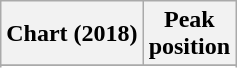<table class="wikitable sortable plainrowheaders" style="text-align:center">
<tr>
<th scope="col">Chart (2018)</th>
<th scope="col">Peak<br>position</th>
</tr>
<tr>
</tr>
<tr>
</tr>
<tr>
</tr>
<tr>
</tr>
<tr>
</tr>
<tr>
</tr>
</table>
